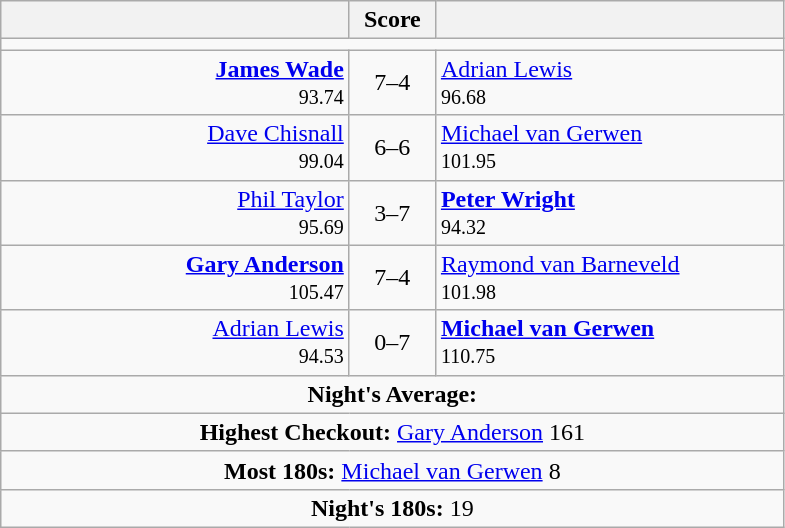<table class=wikitable style="text-align:center">
<tr>
<th width=225></th>
<th width=50>Score</th>
<th width=225></th>
</tr>
<tr align=center>
<td colspan="3"></td>
</tr>
<tr align=left>
<td align=right><strong><a href='#'>James Wade</a></strong>  <br><small><span>93.74</span></small></td>
<td align=center>7–4</td>
<td> <a href='#'>Adrian Lewis</a> <br><small><span>96.68</span></small></td>
</tr>
<tr align=left>
<td align=right><a href='#'>Dave Chisnall</a>  <br><small><span>99.04</span></small></td>
<td align=center>6–6</td>
<td> <a href='#'>Michael van Gerwen</a> <br><small><span>101.95</span></small></td>
</tr>
<tr align=left>
<td align=right><a href='#'>Phil Taylor</a>  <br><small><span>95.69</span></small></td>
<td align=center>3–7</td>
<td> <strong><a href='#'>Peter Wright</a></strong> <br><small><span>94.32</span></small></td>
</tr>
<tr align=left>
<td align=right><strong><a href='#'>Gary Anderson</a></strong>  <br><small><span>105.47</span></small></td>
<td align=center>7–4</td>
<td> <a href='#'>Raymond van Barneveld</a> <br><small><span>101.98</span></small></td>
</tr>
<tr align=left>
<td align=right><a href='#'>Adrian Lewis</a> <br><small><span>94.53</span></small></td>
<td align=center>0–7</td>
<td> <strong><a href='#'>Michael van Gerwen</a></strong> <br><small><span>110.75</span></small></td>
</tr>
<tr align=center>
<td colspan="3"><strong>Night's Average:</strong> </td>
</tr>
<tr align=center>
<td colspan="3"><strong>Highest Checkout:</strong>  <a href='#'>Gary Anderson</a> 161</td>
</tr>
<tr align=center>
<td colspan="3"><strong>Most 180s:</strong>  <a href='#'>Michael van Gerwen</a> 8</td>
</tr>
<tr align=center>
<td colspan="3"><strong>Night's 180s:</strong> 19</td>
</tr>
</table>
